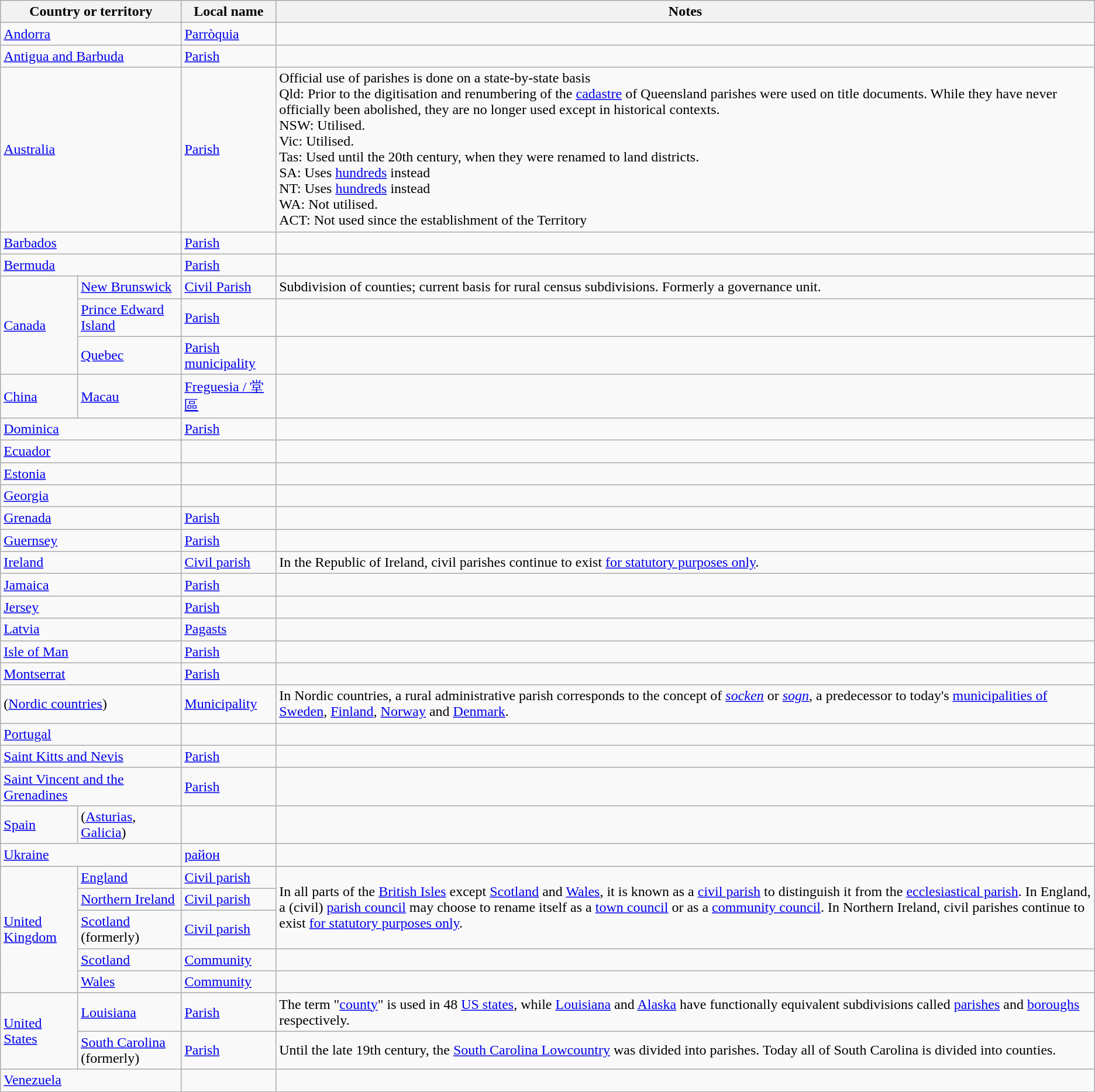<table class="wikitable sortable">
<tr>
<th colspan=2>Country or territory</th>
<th>Local name</th>
<th>Notes</th>
</tr>
<tr>
<td colspan=2><a href='#'>Andorra</a></td>
<td><a href='#'>Parròquia</a></td>
<td></td>
</tr>
<tr>
<td colspan=2><a href='#'>Antigua and Barbuda</a></td>
<td><a href='#'>Parish</a></td>
<td></td>
</tr>
<tr>
<td colspan=2><a href='#'>Australia</a></td>
<td><a href='#'>Parish</a></td>
<td>Official use of parishes is done on a state-by-state basis<br>Qld: Prior to the digitisation and renumbering of the <a href='#'>cadastre</a> of Queensland parishes were used on title documents. While they have never officially been abolished, they are no longer used except in historical contexts.<br>NSW: Utilised.<br>Vic: Utilised.<br>Tas: Used until the 20th century, when they were renamed to land districts.<br>SA: Uses <a href='#'>hundreds</a> instead<br>NT: Uses <a href='#'>hundreds</a> instead<br>WA: Not utilised.<br>ACT: Not used since the establishment of the Territory</td>
</tr>
<tr>
<td colspan=2><a href='#'>Barbados</a></td>
<td><a href='#'>Parish</a></td>
<td></td>
</tr>
<tr>
<td colspan=2><a href='#'>Bermuda</a></td>
<td><a href='#'>Parish</a></td>
<td></td>
</tr>
<tr>
<td rowspan=3><a href='#'>Canada</a></td>
<td><a href='#'>New Brunswick</a></td>
<td><a href='#'>Civil Parish</a></td>
<td>Subdivision of counties; current basis for rural census subdivisions. Formerly a governance unit.</td>
</tr>
<tr>
<td><a href='#'>Prince Edward Island</a></td>
<td><a href='#'>Parish</a></td>
<td></td>
</tr>
<tr>
<td><a href='#'>Quebec</a></td>
<td><a href='#'>Parish municipality</a></td>
<td></td>
</tr>
<tr>
<td><a href='#'>China</a></td>
<td><a href='#'>Macau</a></td>
<td><a href='#'>Freguesia / 堂區</a></td>
<td></td>
</tr>
<tr>
<td colspan=2><a href='#'>Dominica</a></td>
<td><a href='#'>Parish</a></td>
<td></td>
</tr>
<tr>
<td colspan=2><a href='#'>Ecuador</a></td>
<td></td>
<td></td>
</tr>
<tr>
<td colspan=2><a href='#'>Estonia</a></td>
<td></td>
<td></td>
</tr>
<tr>
<td colspan=2><a href='#'>Georgia</a></td>
<td></td>
<td></td>
</tr>
<tr>
<td colspan=2><a href='#'>Grenada</a></td>
<td><a href='#'>Parish</a></td>
<td></td>
</tr>
<tr>
<td colspan=2><a href='#'>Guernsey</a></td>
<td><a href='#'>Parish</a></td>
<td></td>
</tr>
<tr>
<td colspan=2><a href='#'>Ireland</a></td>
<td><a href='#'>Civil parish</a></td>
<td>In the Republic of Ireland, civil parishes continue to exist <a href='#'>for statutory purposes only</a>.</td>
</tr>
<tr>
<td colspan=2><a href='#'>Jamaica</a></td>
<td><a href='#'>Parish</a></td>
<td></td>
</tr>
<tr>
<td colspan=2><a href='#'>Jersey</a></td>
<td><a href='#'>Parish</a></td>
<td></td>
</tr>
<tr>
<td colspan=2><a href='#'>Latvia</a></td>
<td><a href='#'>Pagasts</a></td>
<td></td>
</tr>
<tr>
<td colspan=2><a href='#'>Isle of Man</a></td>
<td><a href='#'>Parish</a></td>
<td></td>
</tr>
<tr>
<td colspan=2><a href='#'>Montserrat</a></td>
<td><a href='#'>Parish</a></td>
<td></td>
</tr>
<tr>
<td colspan=2>(<a href='#'>Nordic countries</a>)</td>
<td><a href='#'>Municipality</a></td>
<td>In Nordic countries, a rural administrative parish corresponds to the concept of <em><a href='#'>socken</a></em> or <em><a href='#'>sogn</a></em>, a predecessor to today's <a href='#'>municipalities of Sweden</a>, <a href='#'>Finland</a>, <a href='#'>Norway</a> and <a href='#'>Denmark</a>.</td>
</tr>
<tr>
<td colspan=2><a href='#'>Portugal</a></td>
<td></td>
<td></td>
</tr>
<tr>
<td colspan=2><a href='#'>Saint Kitts and Nevis</a></td>
<td><a href='#'>Parish</a></td>
<td></td>
</tr>
<tr>
<td colspan=2><a href='#'>Saint Vincent and the Grenadines</a></td>
<td><a href='#'>Parish</a></td>
<td></td>
</tr>
<tr>
<td><a href='#'>Spain</a></td>
<td>(<a href='#'>Asturias</a>, <a href='#'>Galicia</a>)</td>
<td></td>
<td></td>
</tr>
<tr>
<td colspan=2><a href='#'>Ukraine</a></td>
<td><a href='#'>район</a></td>
<td></td>
</tr>
<tr>
<td rowspan=5><a href='#'>United Kingdom</a></td>
<td><a href='#'>England</a></td>
<td><a href='#'>Civil parish</a></td>
<td rowspan=3>In all parts of the <a href='#'>British Isles</a> except <a href='#'>Scotland</a> and <a href='#'>Wales</a>, it is known as a <a href='#'>civil parish</a> to distinguish it from the <a href='#'>ecclesiastical parish</a>. In England, a (civil) <a href='#'>parish council</a> may choose to rename itself as a <a href='#'>town council</a> or as a <a href='#'>community council</a>. In Northern Ireland, civil parishes continue to exist <a href='#'>for statutory purposes only</a>.</td>
</tr>
<tr>
<td><a href='#'>Northern Ireland</a></td>
<td><a href='#'>Civil parish</a></td>
</tr>
<tr>
<td><a href='#'>Scotland</a> (formerly)</td>
<td><a href='#'>Civil parish</a></td>
</tr>
<tr>
<td><a href='#'>Scotland</a></td>
<td><a href='#'>Community</a></td>
<td></td>
</tr>
<tr>
<td><a href='#'>Wales</a></td>
<td><a href='#'>Community</a></td>
<td></td>
</tr>
<tr>
<td rowspan=2><a href='#'>United States</a></td>
<td><a href='#'>Louisiana</a></td>
<td><a href='#'>Parish</a></td>
<td>The term "<a href='#'>county</a>" is used in 48 <a href='#'>US states</a>, while <a href='#'>Louisiana</a> and <a href='#'>Alaska</a> have functionally equivalent subdivisions called <a href='#'>parishes</a> and <a href='#'>boroughs</a> respectively.</td>
</tr>
<tr>
<td><a href='#'>South Carolina</a> (formerly)</td>
<td><a href='#'>Parish</a></td>
<td>Until the late 19th century, the <a href='#'>South Carolina Lowcountry</a> was divided into parishes. Today all of South Carolina is divided into counties.</td>
</tr>
<tr>
<td colspan=2><a href='#'>Venezuela</a></td>
<td></td>
<td></td>
</tr>
</table>
